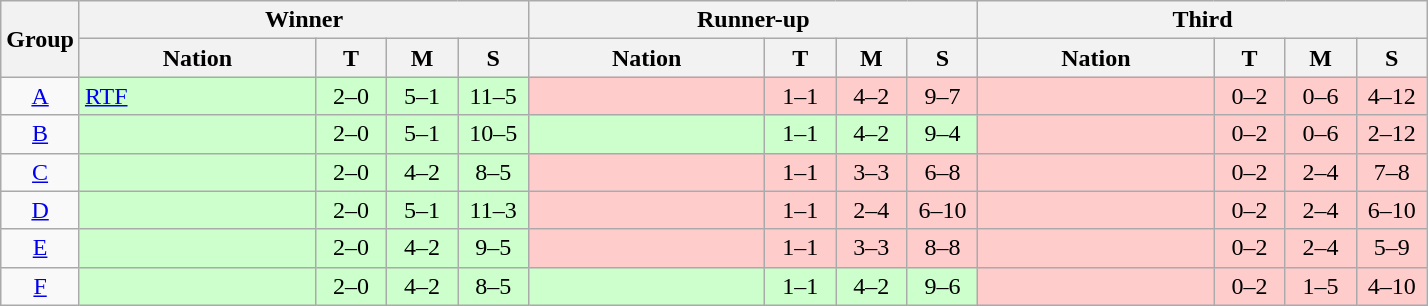<table class="wikitable nowrap" style=text-align:center>
<tr>
<th rowspan=2>Group</th>
<th colspan=4>Winner</th>
<th colspan=4>Runner-up</th>
<th colspan=4>Third</th>
</tr>
<tr>
<th width=150>Nation</th>
<th width=40>T</th>
<th width=40>M</th>
<th width=40>S</th>
<th width=150>Nation</th>
<th width=40>T</th>
<th width=40>M</th>
<th width=40>S</th>
<th width=150>Nation</th>
<th width=40>T</th>
<th width=40>M</th>
<th width=40>S</th>
</tr>
<tr>
<td><a href='#'>A</a></td>
<td style=text-align:left bgcolor=ccffcc> <a href='#'>RTF</a></td>
<td bgcolor=ccffcc>2–0</td>
<td bgcolor=ccffcc>5–1</td>
<td bgcolor=ccffcc>11–5</td>
<td style=text-align:left bgcolor=ffcccc></td>
<td bgcolor=ffcccc>1–1</td>
<td bgcolor=ffcccc>4–2</td>
<td bgcolor=ffcccc>9–7</td>
<td style=text-align:left bgcolor=ffcccc></td>
<td bgcolor=ffcccc>0–2</td>
<td bgcolor=ffcccc>0–6</td>
<td bgcolor=ffcccc>4–12</td>
</tr>
<tr>
<td><a href='#'>B</a></td>
<td style=text-align:left bgcolor=ccffcc></td>
<td bgcolor=ccffcc>2–0</td>
<td bgcolor=ccffcc>5–1</td>
<td bgcolor=ccffcc>10–5</td>
<td style=text-align:left bgcolor=ccffcc></td>
<td bgcolor=ccffcc>1–1</td>
<td bgcolor=ccffcc>4–2</td>
<td bgcolor=ccffcc>9–4</td>
<td style=text-align:left bgcolor=ffcccc></td>
<td bgcolor=ffcccc>0–2</td>
<td bgcolor=ffcccc>0–6</td>
<td bgcolor=ffcccc>2–12</td>
</tr>
<tr>
<td><a href='#'>C</a></td>
<td style=text-align:left bgcolor=ccffcc></td>
<td bgcolor=ccffcc>2–0</td>
<td bgcolor=ccffcc>4–2</td>
<td bgcolor=ccffcc>8–5</td>
<td style=text-align:left bgcolor=ffcccc></td>
<td bgcolor=ffcccc>1–1</td>
<td bgcolor=ffcccc>3–3</td>
<td bgcolor=ffcccc>6–8</td>
<td style=text-align:left bgcolor=ffcccc></td>
<td bgcolor=ffcccc>0–2</td>
<td bgcolor=ffcccc>2–4</td>
<td bgcolor=ffcccc>7–8</td>
</tr>
<tr>
<td><a href='#'>D</a></td>
<td style=text-align:left bgcolor=ccffcc></td>
<td bgcolor=ccffcc>2–0</td>
<td bgcolor=ccffcc>5–1</td>
<td bgcolor=ccffcc>11–3</td>
<td style=text-align:left bgcolor=ffcccc></td>
<td bgcolor=ffcccc>1–1</td>
<td bgcolor=ffcccc>2–4</td>
<td bgcolor=ffcccc>6–10</td>
<td style=text-align:left bgcolor=ffcccc></td>
<td bgcolor=ffcccc>0–2</td>
<td bgcolor=ffcccc>2–4</td>
<td bgcolor=ffcccc>6–10</td>
</tr>
<tr>
<td><a href='#'>E</a></td>
<td style=text-align:left bgcolor=ccffcc></td>
<td bgcolor=ccffcc>2–0</td>
<td bgcolor=ccffcc>4–2</td>
<td bgcolor=ccffcc>9–5</td>
<td style=text-align:left bgcolor=ffcccc></td>
<td bgcolor=ffcccc>1–1</td>
<td bgcolor=ffcccc>3–3</td>
<td bgcolor=ffcccc>8–8</td>
<td style=text-align:left bgcolor=ffcccc></td>
<td bgcolor=ffcccc>0–2</td>
<td bgcolor=ffcccc>2–4</td>
<td bgcolor=ffcccc>5–9</td>
</tr>
<tr>
<td><a href='#'>F</a></td>
<td style=text-align:left bgcolor=ccffcc></td>
<td bgcolor=ccffcc>2–0</td>
<td bgcolor=ccffcc>4–2</td>
<td bgcolor=ccffcc>8–5</td>
<td style=text-align:left bgcolor=ccffcc></td>
<td bgcolor=ccffcc>1–1</td>
<td bgcolor=ccffcc>4–2</td>
<td bgcolor=ccffcc>9–6</td>
<td style=text-align:left bgcolor=ffcccc></td>
<td bgcolor=ffcccc>0–2</td>
<td bgcolor=ffcccc>1–5</td>
<td bgcolor=ffcccc>4–10</td>
</tr>
</table>
